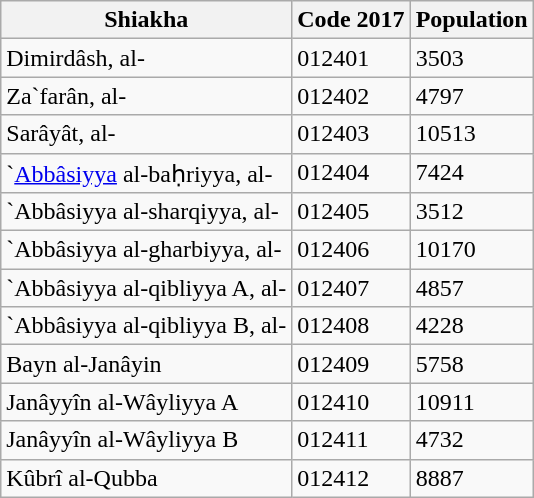<table class="wikitable">
<tr>
<th colspan="1" rowspan="1">Shiakha</th>
<th colspan="1" rowspan="1">Code 2017</th>
<th colspan="1" rowspan="1">Population</th>
</tr>
<tr>
<td>Dimirdâsh, al-</td>
<td>012401</td>
<td>3503</td>
</tr>
<tr>
<td>Za`farân, al-</td>
<td>012402</td>
<td>4797</td>
</tr>
<tr>
<td>Sarâyât, al-</td>
<td>012403</td>
<td>10513</td>
</tr>
<tr>
<td>`<a href='#'>Abbâsiyya</a> al-baḥriyya, al-</td>
<td>012404</td>
<td>7424</td>
</tr>
<tr>
<td>`Abbâsiyya al-sharqiyya, al-</td>
<td>012405</td>
<td>3512</td>
</tr>
<tr>
<td>`Abbâsiyya al-gharbiyya, al-</td>
<td>012406</td>
<td>10170</td>
</tr>
<tr>
<td>`Abbâsiyya al-qibliyya A, al-</td>
<td>012407</td>
<td>4857</td>
</tr>
<tr>
<td>`Abbâsiyya al-qibliyya B, al-</td>
<td>012408</td>
<td>4228</td>
</tr>
<tr>
<td>Bayn al-Janâyin</td>
<td>012409</td>
<td>5758</td>
</tr>
<tr>
<td>Janâyyîn al-Wâyliyya A</td>
<td>012410</td>
<td>10911</td>
</tr>
<tr>
<td>Janâyyîn al-Wâyliyya B</td>
<td>012411</td>
<td>4732</td>
</tr>
<tr>
<td>Kûbrî al-Qubba</td>
<td>012412</td>
<td>8887</td>
</tr>
</table>
